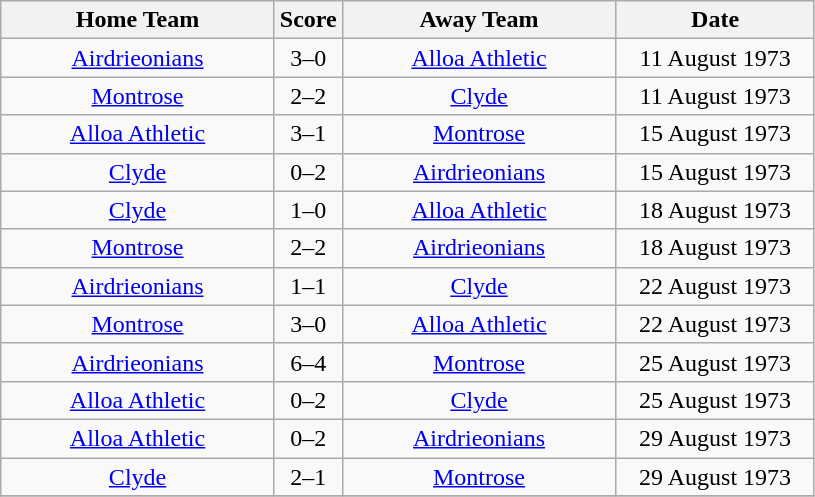<table class="wikitable" style="text-align:center;">
<tr>
<th width=175>Home Team</th>
<th width=20>Score</th>
<th width=175>Away Team</th>
<th width= 125>Date</th>
</tr>
<tr>
<td><a href='#'>Airdrieonians</a></td>
<td>3–0</td>
<td><a href='#'>Alloa Athletic</a></td>
<td>11 August 1973</td>
</tr>
<tr>
<td><a href='#'>Montrose</a></td>
<td>2–2</td>
<td><a href='#'>Clyde</a></td>
<td>11 August 1973</td>
</tr>
<tr>
<td><a href='#'>Alloa Athletic</a></td>
<td>3–1</td>
<td><a href='#'>Montrose</a></td>
<td>15 August 1973</td>
</tr>
<tr>
<td><a href='#'>Clyde</a></td>
<td>0–2</td>
<td><a href='#'>Airdrieonians</a></td>
<td>15 August 1973</td>
</tr>
<tr>
<td><a href='#'>Clyde</a></td>
<td>1–0</td>
<td><a href='#'>Alloa Athletic</a></td>
<td>18 August 1973</td>
</tr>
<tr>
<td><a href='#'>Montrose</a></td>
<td>2–2</td>
<td><a href='#'>Airdrieonians</a></td>
<td>18 August 1973</td>
</tr>
<tr>
<td><a href='#'>Airdrieonians</a></td>
<td>1–1</td>
<td><a href='#'>Clyde</a></td>
<td>22 August 1973</td>
</tr>
<tr>
<td><a href='#'>Montrose</a></td>
<td>3–0</td>
<td><a href='#'>Alloa Athletic</a></td>
<td>22 August 1973</td>
</tr>
<tr>
<td><a href='#'>Airdrieonians</a></td>
<td>6–4</td>
<td><a href='#'>Montrose</a></td>
<td>25 August 1973</td>
</tr>
<tr>
<td><a href='#'>Alloa Athletic</a></td>
<td>0–2</td>
<td><a href='#'>Clyde</a></td>
<td>25 August 1973</td>
</tr>
<tr>
<td><a href='#'>Alloa Athletic</a></td>
<td>0–2</td>
<td><a href='#'>Airdrieonians</a></td>
<td>29 August 1973</td>
</tr>
<tr>
<td><a href='#'>Clyde</a></td>
<td>2–1</td>
<td><a href='#'>Montrose</a></td>
<td>29 August 1973</td>
</tr>
<tr>
</tr>
</table>
